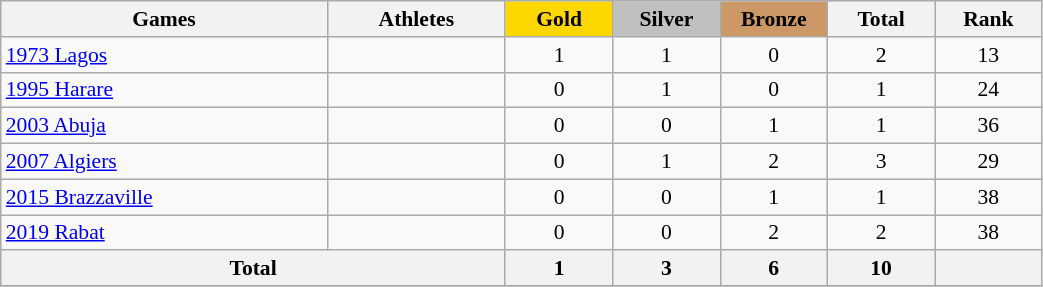<table class="wikitable" width=55% style="font-size:90%; text-align:center;">
<tr>
<th>Games</th>
<th>Athletes</th>
<td style="background:gold; width:4.5em; font-weight:bold;">Gold</td>
<td style="background:silver; width:4.5em; font-weight:bold;">Silver</td>
<td style="background:#cc9966; width:4.5em; font-weight:bold;">Bronze</td>
<th style="width:4.5em; font-weight:bold;">Total</th>
<th style="width:4.5em; font-weight:bold;">Rank</th>
</tr>
<tr>
<td align=left><a href='#'>1973 Lagos</a></td>
<td></td>
<td>1</td>
<td>1</td>
<td>0</td>
<td>2</td>
<td>13</td>
</tr>
<tr>
<td align=left><a href='#'>1995 Harare</a></td>
<td></td>
<td>0</td>
<td>1</td>
<td>0</td>
<td>1</td>
<td>24</td>
</tr>
<tr>
<td align=left><a href='#'>2003 Abuja</a></td>
<td></td>
<td>0</td>
<td>0</td>
<td>1</td>
<td>1</td>
<td>36</td>
</tr>
<tr>
<td align=left><a href='#'>2007 Algiers</a></td>
<td></td>
<td>0</td>
<td>1</td>
<td>2</td>
<td>3</td>
<td>29</td>
</tr>
<tr>
<td align=left><a href='#'>2015 Brazzaville</a></td>
<td></td>
<td>0</td>
<td>0</td>
<td>1</td>
<td>1</td>
<td>38</td>
</tr>
<tr>
<td align=left><a href='#'>2019 Rabat</a></td>
<td></td>
<td>0</td>
<td>0</td>
<td>2</td>
<td>2</td>
<td>38</td>
</tr>
<tr style="width:4em;">
<th colspan=2>Total</th>
<th>1</th>
<th>3</th>
<th>6</th>
<th>10</th>
<th></th>
</tr>
<tr class="sortbottom">
</tr>
</table>
